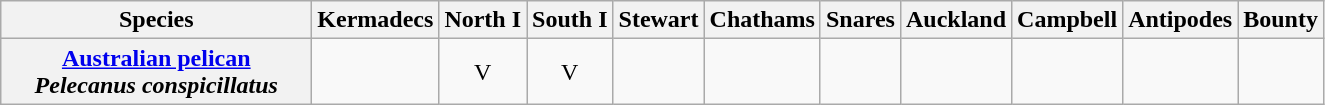<table class="wikitable" style="text-align:center">
<tr>
<th width="200">Species</th>
<th>Kermadecs</th>
<th>North I</th>
<th>South I</th>
<th>Stewart</th>
<th>Chathams</th>
<th>Snares</th>
<th>Auckland</th>
<th>Campbell</th>
<th>Antipodes</th>
<th>Bounty</th>
</tr>
<tr>
<th><a href='#'>Australian pelican</a><br><em>Pelecanus conspicillatus</em></th>
<td></td>
<td>V</td>
<td>V</td>
<td></td>
<td></td>
<td></td>
<td></td>
<td></td>
<td></td>
<td></td>
</tr>
</table>
